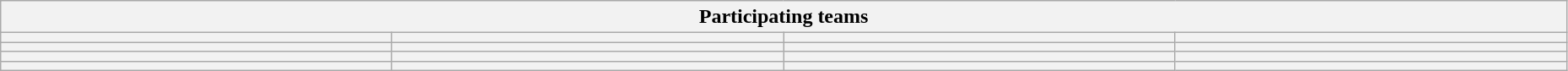<table class="wikitable" style="width:98%;">
<tr>
<th colspan=4><strong>Participating teams</strong></th>
</tr>
<tr>
<th style="width:25%;"></th>
<th style="width:25%;"></th>
<th style="width:25%;"></th>
<th style="width:25%;"></th>
</tr>
<tr>
<th style="width:25%;"></th>
<th style="width:25%;"></th>
<th style="width:25%;"></th>
<th style="width:25%;"></th>
</tr>
<tr>
<th style="width:25%;"></th>
<th style="width:25%;"></th>
<th style="width:25%;"></th>
<th style="width:25%;"></th>
</tr>
<tr>
<th style="width:25%;"></th>
<th style="width:25%;"></th>
<th style="width:25%;"></th>
<th style="width:25%;"></th>
</tr>
</table>
